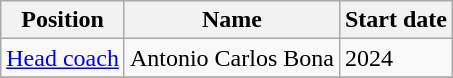<table class="wikitable">
<tr>
<th>Position</th>
<th>Name</th>
<th>Start date</th>
</tr>
<tr>
<td><a href='#'>Head coach</a></td>
<td> Antonio Carlos Bona</td>
<td>2024</td>
</tr>
<tr>
</tr>
</table>
